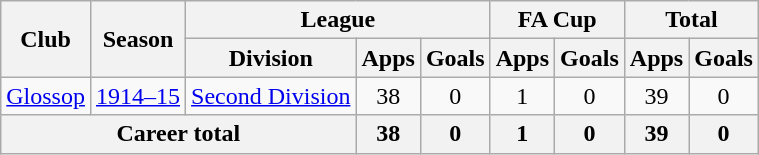<table class="wikitable" style="text-align: center">
<tr>
<th rowspan="2">Club</th>
<th rowspan="2">Season</th>
<th colspan="3">League</th>
<th colspan="2">FA Cup</th>
<th colspan="2">Total</th>
</tr>
<tr>
<th>Division</th>
<th>Apps</th>
<th>Goals</th>
<th>Apps</th>
<th>Goals</th>
<th>Apps</th>
<th>Goals</th>
</tr>
<tr>
<td><a href='#'>Glossop</a></td>
<td><a href='#'>1914–15</a></td>
<td><a href='#'>Second Division</a></td>
<td>38</td>
<td>0</td>
<td>1</td>
<td>0</td>
<td>39</td>
<td>0</td>
</tr>
<tr>
<th colspan="3">Career total</th>
<th>38</th>
<th>0</th>
<th>1</th>
<th>0</th>
<th>39</th>
<th>0</th>
</tr>
</table>
